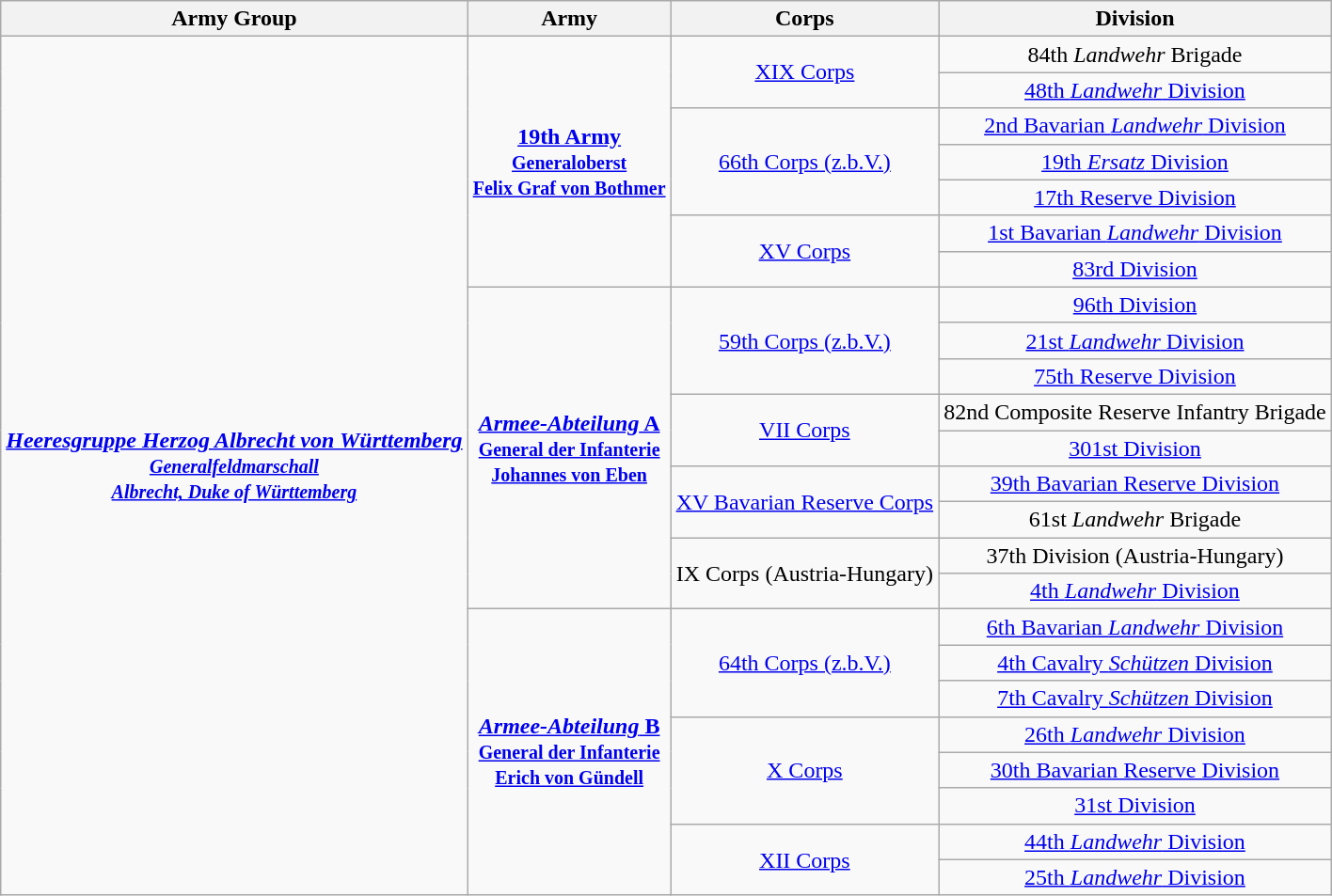<table class="wikitable" style="text-align:center;">
<tr>
<th>Army Group</th>
<th>Army</th>
<th>Corps</th>
<th>Division</th>
</tr>
<tr>
<td ROWSPAN=24><strong><em><a href='#'>Heeresgruppe Herzog Albrecht von Württemberg</a><br><small><a href='#'>Generalfeldmarschall</a><br><a href='#'>Albrecht, Duke of Württemberg</a></small></em></strong></td>
<td ROWSPAN=7><strong><a href='#'>19th Army</a><br><small><a href='#'>Generaloberst</a><br><a href='#'>Felix Graf von Bothmer</a></small></strong></td>
<td ROWSPAN=2><a href='#'>XIX Corps</a></td>
<td>84th <em>Landwehr</em> Brigade</td>
</tr>
<tr>
<td><a href='#'>48th <em>Landwehr</em> Division</a></td>
</tr>
<tr>
<td ROWSPAN=3><a href='#'>66th Corps (z.b.V.)</a></td>
<td><a href='#'>2nd Bavarian <em>Landwehr</em> Division</a></td>
</tr>
<tr>
<td><a href='#'>19th <em>Ersatz</em> Division</a></td>
</tr>
<tr>
<td><a href='#'>17th Reserve Division</a></td>
</tr>
<tr>
<td ROWSPAN=2><a href='#'>XV Corps</a></td>
<td><a href='#'>1st Bavarian <em>Landwehr</em> Division</a></td>
</tr>
<tr>
<td><a href='#'>83rd Division</a></td>
</tr>
<tr>
<td ROWSPAN=9><strong><a href='#'><em>Armee-Abteilung</em> A</a><br><small><a href='#'>General der Infanterie</a><br><a href='#'>Johannes von Eben</a></small></strong></td>
<td ROWSPAN=3><a href='#'>59th Corps (z.b.V.)</a></td>
<td><a href='#'>96th Division</a></td>
</tr>
<tr>
<td><a href='#'>21st <em>Landwehr</em> Division</a></td>
</tr>
<tr>
<td><a href='#'>75th Reserve Division</a></td>
</tr>
<tr>
<td ROWSPAN=2><a href='#'>VII Corps</a></td>
<td>82nd Composite Reserve Infantry Brigade</td>
</tr>
<tr>
<td><a href='#'>301st Division</a></td>
</tr>
<tr>
<td ROWSPAN=2><a href='#'>XV Bavarian Reserve Corps</a></td>
<td><a href='#'>39th Bavarian Reserve Division</a></td>
</tr>
<tr>
<td>61st <em>Landwehr</em> Brigade</td>
</tr>
<tr>
<td ROWSPAN=2>IX Corps (Austria-Hungary)</td>
<td>37th Division (Austria-Hungary)</td>
</tr>
<tr>
<td><a href='#'>4th <em>Landwehr</em> Division</a></td>
</tr>
<tr>
<td ROWSPAN=8><strong><a href='#'><em>Armee-Abteilung</em> B</a><br><small><a href='#'>General der Infanterie</a><br><a href='#'>Erich von Gündell</a></small></strong></td>
<td ROWSPAN=3><a href='#'>64th Corps (z.b.V.)</a></td>
<td><a href='#'>6th Bavarian <em>Landwehr</em> Division</a></td>
</tr>
<tr>
<td><a href='#'>4th Cavalry <em>Schützen</em> Division</a></td>
</tr>
<tr>
<td><a href='#'>7th Cavalry <em>Schützen</em> Division</a></td>
</tr>
<tr>
<td ROWSPAN=3><a href='#'>X Corps</a></td>
<td><a href='#'>26th <em>Landwehr</em> Division</a></td>
</tr>
<tr>
<td><a href='#'>30th Bavarian Reserve Division</a></td>
</tr>
<tr>
<td><a href='#'>31st Division</a></td>
</tr>
<tr>
<td ROWSPAN=2><a href='#'>XII Corps</a></td>
<td><a href='#'>44th <em>Landwehr</em> Division</a></td>
</tr>
<tr>
<td><a href='#'>25th <em>Landwehr</em> Division</a></td>
</tr>
</table>
